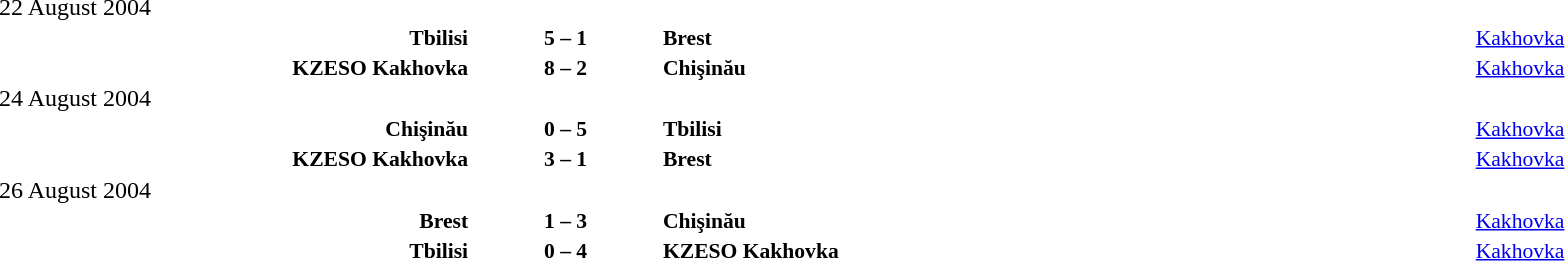<table width=100% cellspacing=1>
<tr>
<th width=25%></th>
<th width=10%></th>
<th></th>
</tr>
<tr>
<td>22 August 2004</td>
</tr>
<tr style=font-size:90%>
<td align=right><strong>Tbilisi</strong></td>
<td align=center><strong>5 – 1</strong></td>
<td><strong>Brest</strong></td>
<td><a href='#'>Kakhovka</a></td>
</tr>
<tr style=font-size:90%>
<td align=right><strong>KZESO Kakhovka</strong></td>
<td align=center><strong>8 – 2</strong></td>
<td><strong>Chişinău</strong></td>
<td><a href='#'>Kakhovka</a></td>
</tr>
<tr>
<td>24 August 2004</td>
</tr>
<tr style=font-size:90%>
<td align=right><strong>Chişinău</strong></td>
<td align=center><strong>0 – 5</strong></td>
<td><strong>Tbilisi</strong></td>
<td><a href='#'>Kakhovka</a></td>
</tr>
<tr style=font-size:90%>
<td align=right><strong>KZESO Kakhovka</strong></td>
<td align=center><strong>3 – 1</strong></td>
<td><strong>Brest</strong></td>
<td><a href='#'>Kakhovka</a></td>
</tr>
<tr>
<td>26 August 2004</td>
</tr>
<tr style=font-size:90%>
<td align=right><strong>Brest</strong></td>
<td align=center><strong>1 – 3</strong></td>
<td><strong>Chişinău</strong></td>
<td><a href='#'>Kakhovka</a></td>
</tr>
<tr style=font-size:90%>
<td align=right><strong>Tbilisi</strong></td>
<td align=center><strong>0 – 4</strong></td>
<td><strong>KZESO Kakhovka</strong></td>
<td><a href='#'>Kakhovka</a></td>
</tr>
</table>
